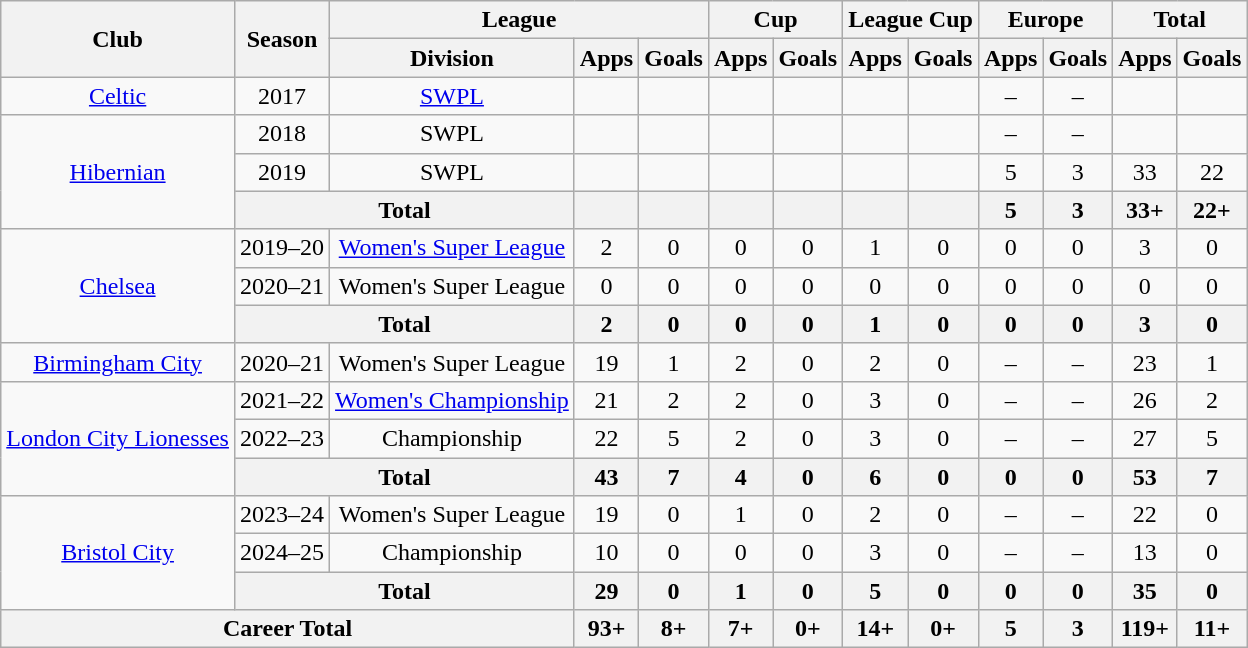<table class="wikitable" style="text-align:center">
<tr>
<th rowspan="2">Club</th>
<th rowspan="2">Season</th>
<th colspan="3">League</th>
<th colspan="2">Cup</th>
<th colspan="2">League Cup</th>
<th colspan="2">Europe</th>
<th colspan="2">Total</th>
</tr>
<tr>
<th>Division</th>
<th>Apps</th>
<th>Goals</th>
<th>Apps</th>
<th>Goals</th>
<th>Apps</th>
<th>Goals</th>
<th>Apps</th>
<th>Goals</th>
<th>Apps</th>
<th>Goals</th>
</tr>
<tr>
<td><a href='#'>Celtic</a></td>
<td>2017</td>
<td><a href='#'>SWPL</a></td>
<td></td>
<td></td>
<td></td>
<td></td>
<td></td>
<td></td>
<td>–</td>
<td>–</td>
<td></td>
<td></td>
</tr>
<tr>
<td rowspan=3><a href='#'>Hibernian</a></td>
<td>2018</td>
<td>SWPL</td>
<td></td>
<td></td>
<td></td>
<td></td>
<td></td>
<td></td>
<td>–</td>
<td>–</td>
<td></td>
<td></td>
</tr>
<tr>
<td>2019</td>
<td>SWPL</td>
<td></td>
<td></td>
<td></td>
<td></td>
<td></td>
<td></td>
<td>5</td>
<td>3</td>
<td>33</td>
<td>22</td>
</tr>
<tr>
<th colspan="2">Total</th>
<th></th>
<th></th>
<th></th>
<th></th>
<th></th>
<th></th>
<th>5</th>
<th>3</th>
<th>33+</th>
<th>22+</th>
</tr>
<tr>
<td rowspan=3><a href='#'>Chelsea</a></td>
<td>2019–20</td>
<td><a href='#'>Women's Super League</a></td>
<td>2</td>
<td>0</td>
<td>0</td>
<td>0</td>
<td>1</td>
<td>0</td>
<td>0</td>
<td>0</td>
<td>3</td>
<td>0</td>
</tr>
<tr>
<td>2020–21</td>
<td>Women's Super League</td>
<td>0</td>
<td>0</td>
<td>0</td>
<td>0</td>
<td>0</td>
<td>0</td>
<td>0</td>
<td>0</td>
<td>0</td>
<td>0</td>
</tr>
<tr>
<th colspan="2">Total</th>
<th>2</th>
<th>0</th>
<th>0</th>
<th>0</th>
<th>1</th>
<th>0</th>
<th>0</th>
<th>0</th>
<th>3</th>
<th>0</th>
</tr>
<tr>
<td><a href='#'>Birmingham City</a></td>
<td>2020–21</td>
<td>Women's Super League</td>
<td>19</td>
<td>1</td>
<td>2</td>
<td>0</td>
<td>2</td>
<td>0</td>
<td>–</td>
<td>–</td>
<td>23</td>
<td>1</td>
</tr>
<tr>
<td rowspan="3"><a href='#'>London City Lionesses</a></td>
<td>2021–22</td>
<td><a href='#'>Women's Championship</a></td>
<td>21</td>
<td>2</td>
<td>2</td>
<td>0</td>
<td>3</td>
<td>0</td>
<td>–</td>
<td>–</td>
<td>26</td>
<td>2</td>
</tr>
<tr>
<td>2022–23</td>
<td>Championship</td>
<td>22</td>
<td>5</td>
<td>2</td>
<td>0</td>
<td>3</td>
<td>0</td>
<td>–</td>
<td>–</td>
<td>27</td>
<td>5</td>
</tr>
<tr>
<th colspan="2">Total</th>
<th>43</th>
<th>7</th>
<th>4</th>
<th>0</th>
<th>6</th>
<th>0</th>
<th>0</th>
<th>0</th>
<th>53</th>
<th>7</th>
</tr>
<tr>
<td rowspan="3"><a href='#'>Bristol City</a></td>
<td>2023–24</td>
<td>Women's Super League</td>
<td>19</td>
<td>0</td>
<td>1</td>
<td>0</td>
<td>2</td>
<td>0</td>
<td>–</td>
<td>–</td>
<td>22</td>
<td>0</td>
</tr>
<tr>
<td>2024–25</td>
<td>Championship</td>
<td>10</td>
<td>0</td>
<td>0</td>
<td>0</td>
<td>3</td>
<td>0</td>
<td>–</td>
<td>–</td>
<td>13</td>
<td>0</td>
</tr>
<tr>
<th colspan="2">Total</th>
<th>29</th>
<th>0</th>
<th>1</th>
<th>0</th>
<th>5</th>
<th>0</th>
<th>0</th>
<th>0</th>
<th>35</th>
<th>0</th>
</tr>
<tr>
<th colspan="3">Career Total</th>
<th>93+</th>
<th>8+</th>
<th>7+</th>
<th>0+</th>
<th>14+</th>
<th>0+</th>
<th>5</th>
<th>3</th>
<th>119+</th>
<th>11+</th>
</tr>
</table>
